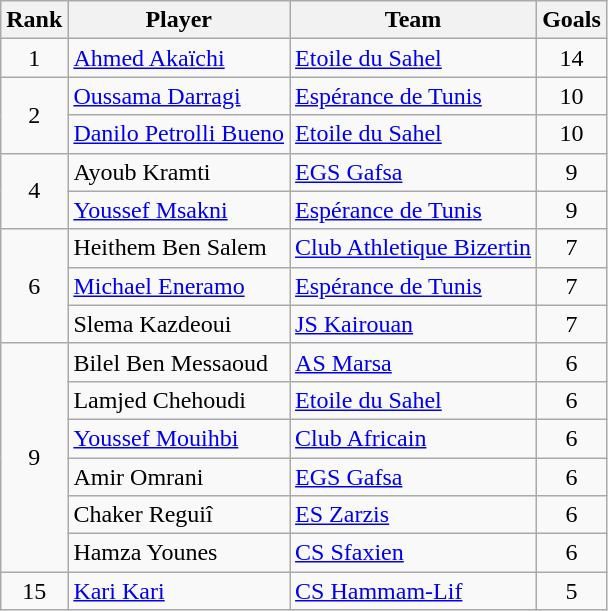<table class="wikitable">
<tr>
<th>Rank</th>
<th>Player</th>
<th>Team</th>
<th>Goals</th>
</tr>
<tr>
<td align=center>1</td>
<td> <a href='#'>Ahmed Akaïchi</a></td>
<td><a href='#'>Etoile du Sahel</a></td>
<td align=center>14</td>
</tr>
<tr>
<td rowspan=2 align=center>2</td>
<td> <a href='#'>Oussama Darragi</a></td>
<td><a href='#'>Espérance de Tunis</a></td>
<td align=center>10</td>
</tr>
<tr>
<td> <a href='#'>Danilo Petrolli Bueno</a></td>
<td><a href='#'>Etoile du Sahel</a></td>
<td align=center>10</td>
</tr>
<tr>
<td rowspan=2 align=center>4</td>
<td> Ayoub Kramti</td>
<td><a href='#'>EGS Gafsa</a></td>
<td align=center>9</td>
</tr>
<tr>
<td> <a href='#'>Youssef Msakni</a></td>
<td><a href='#'>Espérance de Tunis</a></td>
<td align=center>9</td>
</tr>
<tr>
<td rowspan=3 align=center>6</td>
<td> Heithem Ben Salem</td>
<td><a href='#'>Club Athletique Bizertin</a></td>
<td align=center>7</td>
</tr>
<tr>
<td> <a href='#'>Michael Eneramo</a></td>
<td><a href='#'>Espérance de Tunis</a></td>
<td align=center>7</td>
</tr>
<tr>
<td> Slema Kazdeoui</td>
<td><a href='#'>JS Kairouan</a></td>
<td align=center>7</td>
</tr>
<tr>
<td rowspan=6 align=center>9</td>
<td> Bilel Ben Messaoud</td>
<td><a href='#'>AS Marsa</a></td>
<td align=center>6</td>
</tr>
<tr>
<td> Lamjed Chehoudi</td>
<td><a href='#'>Etoile du Sahel</a></td>
<td align=center>6</td>
</tr>
<tr>
<td> <a href='#'>Youssef Mouihbi</a></td>
<td><a href='#'>Club Africain</a></td>
<td align=center>6</td>
</tr>
<tr>
<td> Amir Omrani</td>
<td><a href='#'>EGS Gafsa</a></td>
<td align=center>6</td>
</tr>
<tr>
<td> Chaker Reguiî</td>
<td><a href='#'>ES Zarzis</a></td>
<td align=center>6</td>
</tr>
<tr>
<td> Hamza Younes</td>
<td><a href='#'>CS Sfaxien</a></td>
<td align=center>6</td>
</tr>
<tr>
<td rowspan=1 align=center>15</td>
<td> <a href='#'>Kari Kari</a></td>
<td><a href='#'>CS Hammam-Lif</a></td>
<td align=center>5</td>
</tr>
</table>
